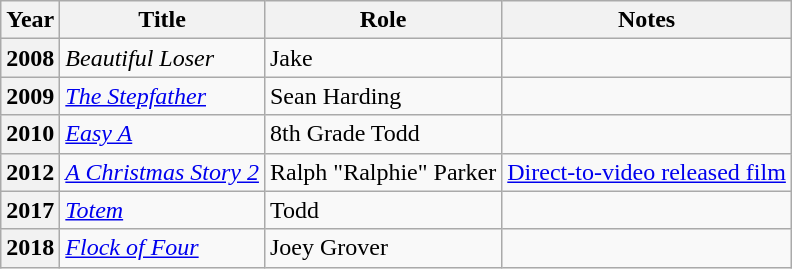<table class="wikitable sortable plainrowheaders">
<tr>
<th>Year</th>
<th>Title</th>
<th>Role</th>
<th class="unsortable">Notes</th>
</tr>
<tr>
<th scope="row">2008</th>
<td><em>Beautiful Loser</em></td>
<td>Jake</td>
<td></td>
</tr>
<tr>
<th scope="row">2009</th>
<td><em><a href='#'>The Stepfather</a></em></td>
<td>Sean Harding</td>
<td></td>
</tr>
<tr>
<th scope="row">2010</th>
<td><em><a href='#'>Easy A</a></em></td>
<td>8th Grade Todd</td>
<td></td>
</tr>
<tr>
<th scope="row">2012</th>
<td><em><a href='#'>A Christmas Story 2</a></em></td>
<td>Ralph "Ralphie" Parker</td>
<td><a href='#'>Direct-to-video released film</a></td>
</tr>
<tr>
<th scope="row">2017</th>
<td><em><a href='#'>Totem</a></em></td>
<td>Todd</td>
<td></td>
</tr>
<tr>
<th scope="row">2018</th>
<td><em><a href='#'>Flock of Four</a></em></td>
<td>Joey Grover</td>
<td></td>
</tr>
</table>
